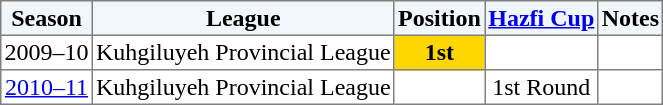<table border="1" cellpadding="2" style="border-collapse:collapse; text-align:center; font-size:normal;">
<tr style="background:#f0f6fa;">
<th>Season</th>
<th>League</th>
<th>Position</th>
<th><a href='#'>Hazfi Cup</a></th>
<th>Notes</th>
</tr>
<tr>
<td>2009–10</td>
<td>Kuhgiluyeh Provincial League</td>
<td bgcolor=gold><strong>1st</strong></td>
<td></td>
<td></td>
</tr>
<tr>
<td><a href='#'>2010–11</a></td>
<td>Kuhgiluyeh Provincial League</td>
<td></td>
<td>1st Round</td>
<td></td>
</tr>
</table>
